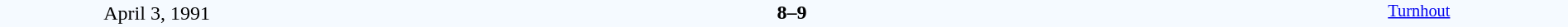<table style="width: 100%; background:#F5FAFF;" cellspacing="0">
<tr>
<td align=center rowspan=3 width=20%>April 3, 1991<br></td>
</tr>
<tr>
<td width=24% align=right></td>
<td align=center width=13%><strong>8–9</strong></td>
<td width=24%></td>
<td style=font-size:85% rowspan=3 valign=top align=center><a href='#'>Turnhout</a></td>
</tr>
<tr style=font-size:85%>
<td align=right></td>
<td align=center></td>
<td></td>
</tr>
</table>
